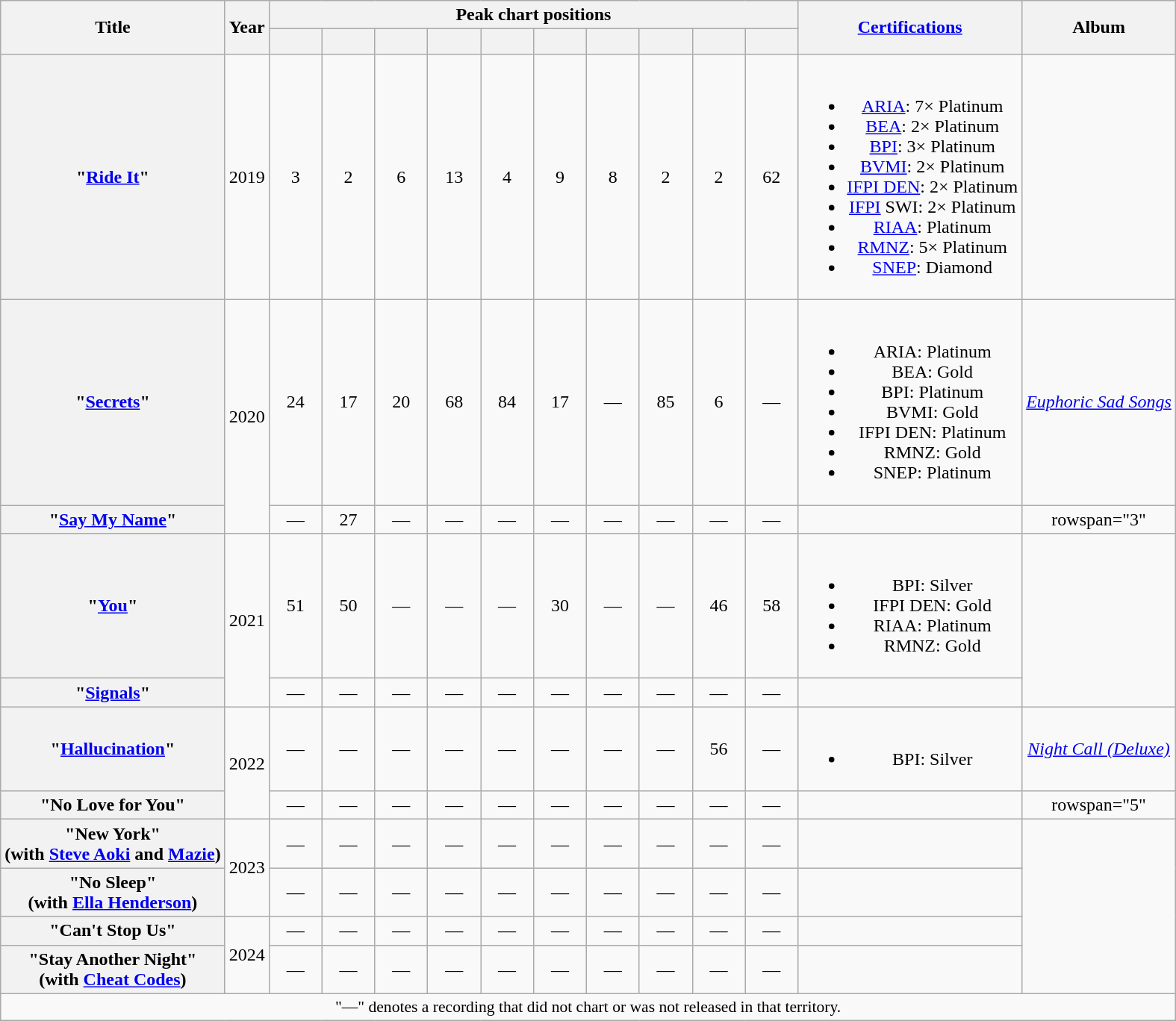<table class="wikitable plainrowheaders" style="text-align:center;">
<tr>
<th scope="col" rowspan="2">Title</th>
<th scope="col" rowspan="2">Year</th>
<th scope="col" colspan="10">Peak chart positions</th>
<th scope="col" rowspan="2"><a href='#'>Certifications</a></th>
<th scope="col" rowspan="2">Album</th>
</tr>
<tr>
<th style="width:3em; font-size:85%;"><a href='#'></a><br></th>
<th style="width:3em; font-size:85%;"><a href='#'></a><br></th>
<th style="width:3em; font-size:85%;"><a href='#'></a><br></th>
<th style="width:3em; font-size:85%;"><a href='#'></a><br></th>
<th style="width:3em; font-size:85%;"><a href='#'></a><br></th>
<th style="width:3em; font-size:85%;"><a href='#'></a><br></th>
<th style="width:3em; font-size:85%;"><a href='#'></a><br></th>
<th style="width:3em; font-size:85%;"><a href='#'></a><br></th>
<th style="width:3em; font-size:85%;"><a href='#'></a><br></th>
<th style="width:3em; font-size:85%;"><a href='#'></a><br></th>
</tr>
<tr>
<th scope="row">"<a href='#'>Ride It</a>"</th>
<td rowspan="1">2019</td>
<td>3</td>
<td>2</td>
<td>6</td>
<td>13</td>
<td>4</td>
<td>9</td>
<td>8</td>
<td>2</td>
<td>2</td>
<td>62</td>
<td><br><ul><li><a href='#'>ARIA</a>: 7× Platinum</li><li><a href='#'>BEA</a>: 2× Platinum</li><li><a href='#'>BPI</a>: 3× Platinum</li><li><a href='#'>BVMI</a>: 2× Platinum</li><li><a href='#'>IFPI DEN</a>: 2× Platinum</li><li><a href='#'>IFPI</a> SWI: 2× Platinum</li><li><a href='#'>RIAA</a>: Platinum</li><li><a href='#'>RMNZ</a>: 5× Platinum</li><li><a href='#'>SNEP</a>: Diamond</li></ul></td>
<td></td>
</tr>
<tr>
<th scope="row">"<a href='#'>Secrets</a>"<br></th>
<td rowspan="2">2020</td>
<td>24</td>
<td>17</td>
<td>20</td>
<td>68</td>
<td>84</td>
<td>17</td>
<td>—</td>
<td>85</td>
<td>6</td>
<td>—</td>
<td><br><ul><li>ARIA: Platinum</li><li>BEA: Gold</li><li>BPI: Platinum</li><li>BVMI: Gold</li><li>IFPI DEN: Platinum</li><li>RMNZ: Gold</li><li>SNEP: Platinum</li></ul></td>
<td><em><a href='#'>Euphoric Sad Songs</a></em></td>
</tr>
<tr>
<th scope="row">"<a href='#'>Say My Name</a>"<br></th>
<td>—</td>
<td>27</td>
<td>—</td>
<td>—</td>
<td>—</td>
<td>—</td>
<td>—</td>
<td>—</td>
<td>—</td>
<td>—</td>
<td></td>
<td>rowspan="3" </td>
</tr>
<tr>
<th scope="row">"<a href='#'>You</a>"<br></th>
<td rowspan="2">2021</td>
<td>51</td>
<td>50</td>
<td>—</td>
<td>—</td>
<td>—</td>
<td>30</td>
<td>—</td>
<td>—</td>
<td>46</td>
<td>58</td>
<td><br><ul><li>BPI: Silver</li><li>IFPI DEN: Gold</li><li>RIAA: Platinum</li><li>RMNZ: Gold</li></ul></td>
</tr>
<tr>
<th scope="row">"<a href='#'>Signals</a>"<br></th>
<td>—</td>
<td>—</td>
<td>—</td>
<td>—</td>
<td>—</td>
<td>—</td>
<td>—</td>
<td>—</td>
<td>—</td>
<td>—</td>
<td></td>
</tr>
<tr>
<th scope="row">"<a href='#'>Hallucination</a>"<br></th>
<td rowspan="2">2022</td>
<td>—</td>
<td>—</td>
<td>—</td>
<td>—</td>
<td>—</td>
<td>—</td>
<td>—</td>
<td>—</td>
<td>56</td>
<td>—</td>
<td><br><ul><li>BPI: Silver</li></ul></td>
<td><em><a href='#'>Night Call (Deluxe)</a></em></td>
</tr>
<tr>
<th scope="row">"No Love for You"<br></th>
<td>—</td>
<td>—</td>
<td>—</td>
<td>—</td>
<td>—</td>
<td>—</td>
<td>—</td>
<td>—</td>
<td>—</td>
<td>—</td>
<td></td>
<td>rowspan="5" </td>
</tr>
<tr>
<th scope="row">"New York" <br><span>(with <a href='#'>Steve Aoki</a> and <a href='#'>Mazie</a>)</span></th>
<td rowspan="2">2023</td>
<td>—</td>
<td>—</td>
<td>—</td>
<td>—</td>
<td>—</td>
<td>—</td>
<td>—</td>
<td>—</td>
<td>—</td>
<td>—</td>
<td></td>
</tr>
<tr>
<th scope="row">"No Sleep"<br><span>(with <a href='#'>Ella Henderson</a>)</span></th>
<td>—</td>
<td>—</td>
<td>—</td>
<td>—</td>
<td>—</td>
<td>—</td>
<td>—</td>
<td>—</td>
<td>—</td>
<td>—</td>
<td></td>
</tr>
<tr>
<th scope="row">"Can't Stop Us"</th>
<td rowspan="2">2024</td>
<td>—</td>
<td>—</td>
<td>—</td>
<td>—</td>
<td>—</td>
<td>—</td>
<td>—</td>
<td>—</td>
<td>—</td>
<td>—</td>
<td></td>
</tr>
<tr>
<th scope="row">"Stay Another Night"<br><span>(with <a href='#'>Cheat Codes</a>)</span></th>
<td>—</td>
<td>—</td>
<td>—</td>
<td>—</td>
<td>—</td>
<td>—</td>
<td>—</td>
<td>—</td>
<td>—</td>
<td>—</td>
<td></td>
</tr>
<tr>
<td colspan="20" style="font-size:90%">"—" denotes a recording that did not chart or was not released in that territory.</td>
</tr>
</table>
